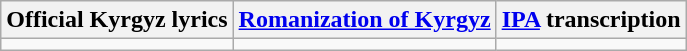<table class="wikitable">
<tr>
<th>Official Kyrgyz lyrics</th>
<th><a href='#'>Romanization of Kyrgyz</a></th>
<th><a href='#'>IPA</a> transcription</th>
</tr>
<tr style="vertical-align:top; white-space:nowrap;">
<td></td>
<td></td>
<td></td>
</tr>
</table>
